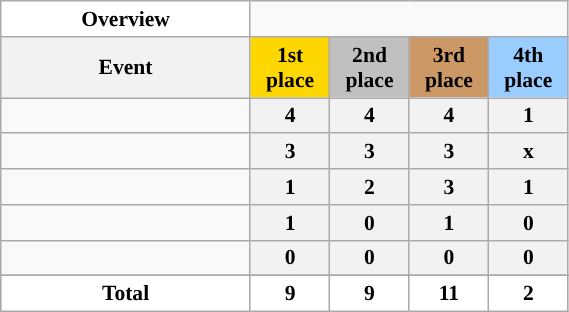<table class="wikitable" style="width:30%; font-size:90%; text-align:center;">
<tr>
<th style="color:black; background:#FFFFFF; ">Overview</th>
</tr>
<tr>
<th>Event</th>
<th style="width:14%; background:gold;">1st place</th>
<th style="width:14%; background:silver;">2nd place</th>
<th style="width:14%; background:#c96;">3rd place</th>
<th style="width:14%; background:#9acdff;">4th place</th>
</tr>
<tr>
<td align=left></td>
<th>4</th>
<th>4</th>
<th>4</th>
<th>1</th>
</tr>
<tr>
<td align=left></td>
<th>3</th>
<th>3</th>
<th>3</th>
<th>x</th>
</tr>
<tr>
<td align=left></td>
<th>1</th>
<th>2</th>
<th>3</th>
<th>1</th>
</tr>
<tr>
<td align=left></td>
<th>1</th>
<th>0</th>
<th>1</th>
<th>0</th>
</tr>
<tr>
<td align=left></td>
<th>0</th>
<th>0</th>
<th>0</th>
<th>0</th>
</tr>
<tr>
</tr>
<tr style="background:silver">
<th style="color:black; background:#FFFFFF; ">Total</th>
<th style="color:black; background:#FFFFFF; ">9</th>
<th style="color:black; background:#FFFFFF; ">9</th>
<th style="color:black; background:#FFFFFF; ">11</th>
<th style="color:black; background:#FFFFFF; ">2</th>
</tr>
</table>
